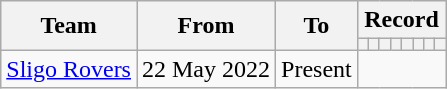<table class="wikitable" style="text-align: center">
<tr>
<th rowspan="2">Team</th>
<th rowspan="2">From</th>
<th rowspan="2">To</th>
<th colspan="8">Record</th>
</tr>
<tr>
<th></th>
<th></th>
<th></th>
<th></th>
<th></th>
<th></th>
<th></th>
<th></th>
</tr>
<tr>
<td><a href='#'>Sligo Rovers</a></td>
<td>22 May 2022</td>
<td>Present<br></td>
</tr>
</table>
